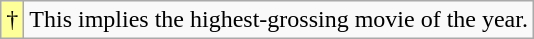<table class="wikitable">
<tr>
<td style="background-color:#FFFF99">†</td>
<td>This implies the highest-grossing movie of the year.</td>
</tr>
</table>
